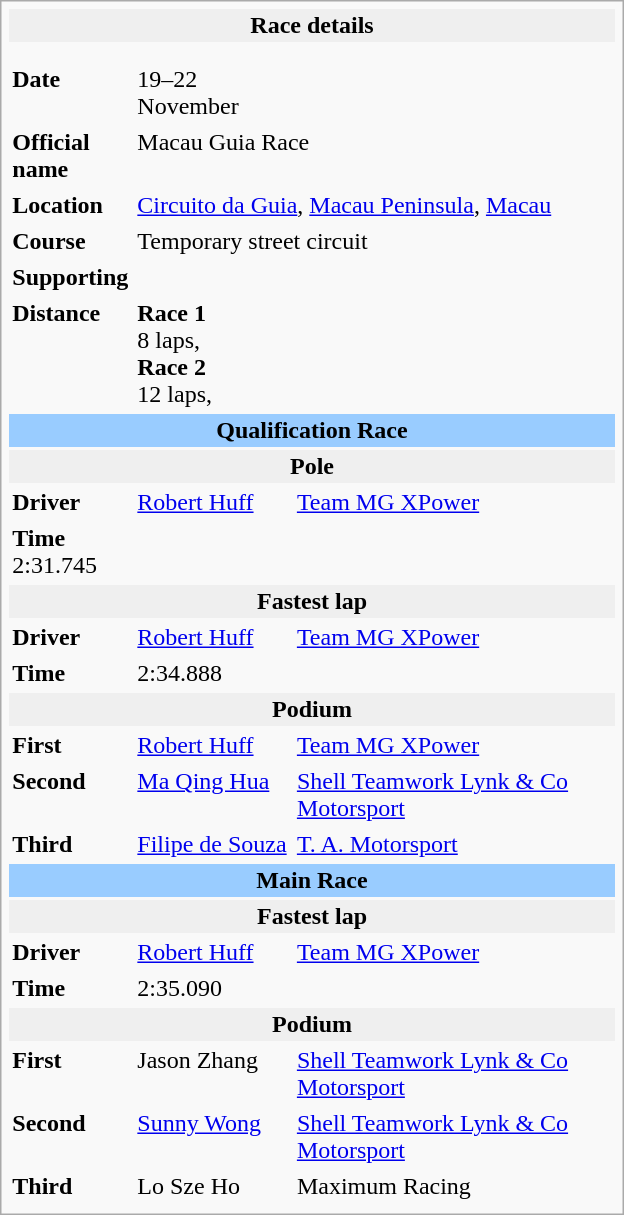<table class="infobox" align="right" cellpadding="2" style="float:right; width: 26em; ">
<tr>
<th colspan="3" bgcolor="#efefef">Race details</th>
</tr>
<tr>
<td colspan="3" style="text-align:center;"></td>
</tr>
<tr>
<td colspan="3" style="text-align:center;"></td>
</tr>
<tr>
<td style="width: 20%;"><strong>Date</strong></td>
<td>19–22 November</td>
</tr>
<tr>
<td><strong>Official name</strong></td>
<td colspan=2>Macau Guia Race</td>
</tr>
<tr>
<td><strong>Location</strong></td>
<td colspan=2><a href='#'>Circuito da Guia</a>, <a href='#'>Macau Peninsula</a>, <a href='#'>Macau</a></td>
</tr>
<tr>
<td><strong>Course</strong></td>
<td colspan=2>Temporary street circuit<br></td>
</tr>
<tr>
<td><strong>Supporting</strong></td>
<td colspan=2></td>
</tr>
<tr>
<td><strong>Distance</strong></td>
<td colspan=2><strong>Race 1</strong><br>8 laps, <br><strong>Race 2 </strong><br>12 laps, </td>
</tr>
<tr>
<td colspan=3 style="text-align:center; background-color:#99ccff"><strong>Qualification Race</strong></td>
</tr>
<tr>
<th colspan=3 bgcolor="#efefef">Pole</th>
</tr>
<tr>
<td><strong>Driver</strong></td>
<td> <a href='#'>Robert Huff</a></td>
<td><a href='#'>Team MG XPower</a></td>
</tr>
<tr>
<td><strong>Time</strong> 2:31.745</td>
</tr>
<tr>
<th colspan=3 bgcolor="#efefef">Fastest lap</th>
</tr>
<tr>
<td><strong>Driver</strong></td>
<td> <a href='#'>Robert Huff</a></td>
<td><a href='#'>Team MG XPower</a></td>
</tr>
<tr>
<td><strong>Time</strong></td>
<td colspan=2>2:34.888</td>
</tr>
<tr>
<th colspan=3 bgcolor="#efefef">Podium</th>
</tr>
<tr>
<td><strong>First</strong></td>
<td> <a href='#'>Robert Huff</a></td>
<td><a href='#'>Team MG XPower</a></td>
</tr>
<tr>
<td><strong>Second</strong></td>
<td> <a href='#'>Ma Qing Hua</a></td>
<td><a href='#'>Shell Teamwork Lynk & Co Motorsport</a></td>
</tr>
<tr>
<td><strong>Third</strong></td>
<td> <a href='#'>Filipe de Souza</a></td>
<td><a href='#'>T. A. Motorsport</a></td>
</tr>
<tr>
<td colspan=3 style="text-align:center; background-color:#99ccff"><strong>Main Race</strong></td>
</tr>
<tr>
<th colspan=3 bgcolor="#efefef">Fastest lap</th>
</tr>
<tr>
<td><strong>Driver</strong></td>
<td> <a href='#'>Robert Huff</a></td>
<td><a href='#'>Team MG XPower</a></td>
</tr>
<tr>
<td><strong>Time</strong></td>
<td colspan=2>2:35.090</td>
</tr>
<tr>
<th colspan=3 bgcolor="#efefef">Podium</th>
</tr>
<tr>
<td><strong>First</strong></td>
<td> Jason Zhang</td>
<td><a href='#'>Shell Teamwork Lynk & Co Motorsport</a></td>
</tr>
<tr>
<td><strong>Second</strong></td>
<td> <a href='#'>Sunny Wong</a></td>
<td><a href='#'>Shell Teamwork Lynk & Co Motorsport</a></td>
</tr>
<tr>
<td><strong>Third</strong></td>
<td> Lo Sze Ho</td>
<td>Maximum Racing</td>
</tr>
<tr>
</tr>
</table>
